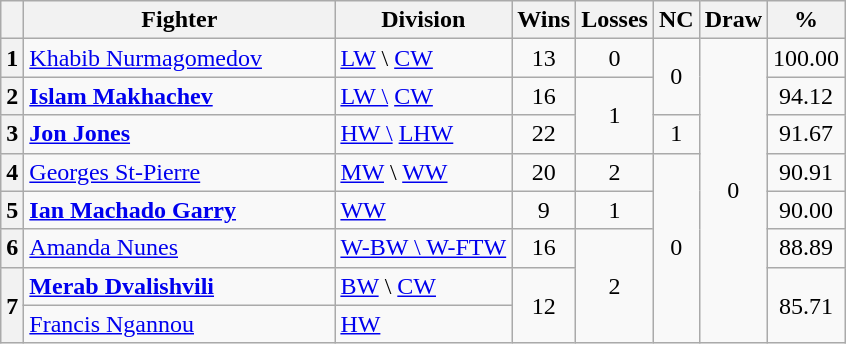<table id="Wins_highest_percentage" class=wikitable style="text-align:left;">
<tr>
<th></th>
<th width=200>Fighter</th>
<th>Division</th>
<th>Wins</th>
<th>Losses</th>
<th>NC</th>
<th>Draw</th>
<th>%</th>
</tr>
<tr>
<th>1</th>
<td align=left> <a href='#'>Khabib Nurmagomedov</a></td>
<td align=left><a href='#'>LW</a> \ <a href='#'>CW</a></td>
<td align=center>13</td>
<td align=center>0</td>
<td align=center rowspan="2">0</td>
<td align=center rowspan="9">0</td>
<td>100.00</td>
</tr>
<tr>
<th>2</th>
<td><strong> <a href='#'>Islam Makhachev</a></strong></td>
<td><a href='#'>LW \</a> <a href='#'>CW</a></td>
<td align=center>16</td>
<td rowspan="2" align="center">1</td>
<td align=center>94.12</td>
</tr>
<tr>
<th>3</th>
<td><strong> <a href='#'>Jon Jones</a></strong></td>
<td><a href='#'>HW \</a> <a href='#'>LHW</a></td>
<td align=center>22</td>
<td align=center>1</td>
<td align=center>91.67</td>
</tr>
<tr>
<th>4</th>
<td> <a href='#'>Georges St-Pierre</a></td>
<td><a href='#'>MW</a> \ <a href='#'>WW</a></td>
<td align=center>20</td>
<td align=center>2</td>
<td rowspan="7" align="center">0</td>
<td align=center>90.91</td>
</tr>
<tr>
<th>5</th>
<td> <strong><a href='#'>Ian Machado Garry</a></strong></td>
<td><a href='#'>WW</a></td>
<td align=center>9</td>
<td align=center>1</td>
<td align=center>90.00</td>
</tr>
<tr>
<th>6</th>
<td> <a href='#'>Amanda Nunes</a></td>
<td><a href='#'>W-BW \ W-FTW</a></td>
<td align=center>16</td>
<td align=center rowspan="4">2</td>
<td align=center>88.89</td>
</tr>
<tr>
<th align=center rowspan="2">7</th>
<td align="left"> <strong><a href='#'>Merab Dvalishvili</a></strong></td>
<td align="left"><a href='#'>BW</a> \ <a href='#'>CW</a></td>
<td align=center rowspan="2">12</td>
<td align=center rowspan="2">85.71</td>
</tr>
<tr>
<td> <a href='#'>Francis Ngannou</a></td>
<td><a href='#'>HW</a><br></td>
</tr>
</table>
